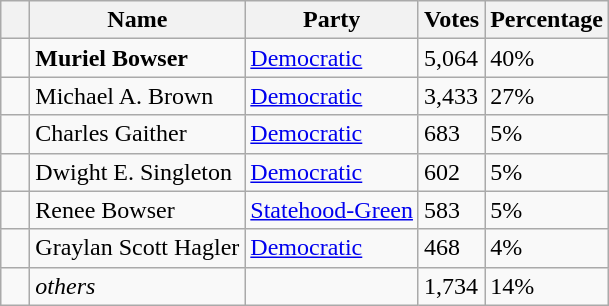<table class="wikitable">
<tr>
<th>   </th>
<th>Name</th>
<th>Party</th>
<th>Votes</th>
<th>Percentage</th>
</tr>
<tr valign="bottom">
<td></td>
<td><strong>Muriel Bowser</strong></td>
<td><a href='#'>Democratic</a></td>
<td>5,064</td>
<td>40%</td>
</tr>
<tr>
<td></td>
<td>Michael A. Brown</td>
<td><a href='#'>Democratic</a></td>
<td>3,433</td>
<td>27%</td>
</tr>
<tr>
<td></td>
<td>Charles Gaither</td>
<td><a href='#'>Democratic</a></td>
<td>683</td>
<td>5%</td>
</tr>
<tr>
<td></td>
<td>Dwight E. Singleton</td>
<td><a href='#'>Democratic</a></td>
<td>602</td>
<td>5%</td>
</tr>
<tr>
<td></td>
<td>Renee Bowser</td>
<td><a href='#'>Statehood-Green</a></td>
<td>583</td>
<td>5%</td>
</tr>
<tr>
<td></td>
<td>Graylan Scott Hagler</td>
<td><a href='#'>Democratic</a></td>
<td>468</td>
<td>4%</td>
</tr>
<tr>
<td></td>
<td><em>others</em></td>
<td></td>
<td>1,734</td>
<td>14%</td>
</tr>
</table>
